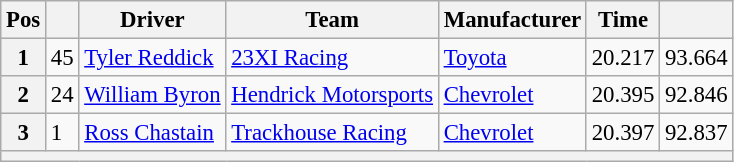<table class="wikitable" style="font-size:95%">
<tr>
<th>Pos</th>
<th></th>
<th>Driver</th>
<th>Team</th>
<th>Manufacturer</th>
<th>Time</th>
<th></th>
</tr>
<tr>
<th>1</th>
<td>45</td>
<td><a href='#'>Tyler Reddick</a></td>
<td><a href='#'>23XI Racing</a></td>
<td><a href='#'>Toyota</a></td>
<td>20.217</td>
<td>93.664</td>
</tr>
<tr>
<th>2</th>
<td>24</td>
<td><a href='#'>William Byron</a></td>
<td><a href='#'>Hendrick Motorsports</a></td>
<td><a href='#'>Chevrolet</a></td>
<td>20.395</td>
<td>92.846</td>
</tr>
<tr>
<th>3</th>
<td>1</td>
<td><a href='#'>Ross Chastain</a></td>
<td><a href='#'>Trackhouse Racing</a></td>
<td><a href='#'>Chevrolet</a></td>
<td>20.397</td>
<td>92.837</td>
</tr>
<tr>
<th colspan="7"></th>
</tr>
</table>
